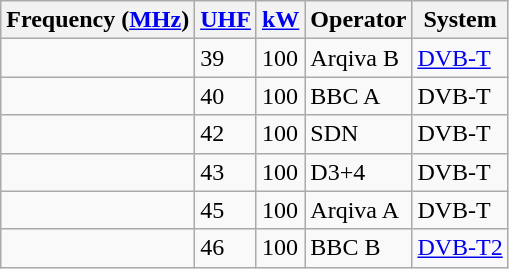<table class="wikitable sortable">
<tr>
<th>Frequency (<a href='#'>MHz</a>)</th>
<th><a href='#'>UHF</a></th>
<th><a href='#'>kW</a></th>
<th>Operator</th>
<th>System</th>
</tr>
<tr>
<td></td>
<td>39</td>
<td>100</td>
<td>Arqiva B</td>
<td><a href='#'>DVB-T</a></td>
</tr>
<tr>
<td></td>
<td>40</td>
<td>100</td>
<td>BBC A</td>
<td>DVB-T</td>
</tr>
<tr>
<td></td>
<td>42</td>
<td>100</td>
<td>SDN</td>
<td>DVB-T</td>
</tr>
<tr>
<td></td>
<td>43</td>
<td>100</td>
<td>D3+4</td>
<td>DVB-T</td>
</tr>
<tr>
<td></td>
<td>45</td>
<td>100</td>
<td>Arqiva A</td>
<td>DVB-T</td>
</tr>
<tr>
<td></td>
<td>46</td>
<td>100</td>
<td>BBC B</td>
<td><a href='#'>DVB-T2</a></td>
</tr>
</table>
